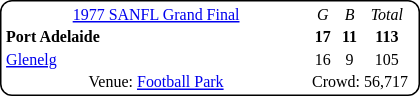<table style="margin-right:4px; margin-left:4px; margin-top:8px; float:right; border:1px #000 solid; border-radius:8px; background:#fff; font-family:Verdana; font-size:8pt; text-align:center;">
<tr>
<td width=200><a href='#'>1977 SANFL Grand Final</a></td>
<td><em>G</em></td>
<td><em>B</em></td>
<td><em>Total</em></td>
</tr>
<tr>
<td style="text-align:left"><strong>Port Adelaide</strong></td>
<td><strong>17</strong></td>
<td><strong>11</strong></td>
<td><strong>113</strong></td>
</tr>
<tr>
<td style="text-align:left"><a href='#'>Glenelg</a></td>
<td>16</td>
<td>9</td>
<td>105</td>
</tr>
<tr>
<td>Venue: <a href='#'>Football Park</a></td>
<td colspan=3>Crowd: 56,717</td>
<td colspan=3></td>
</tr>
</table>
